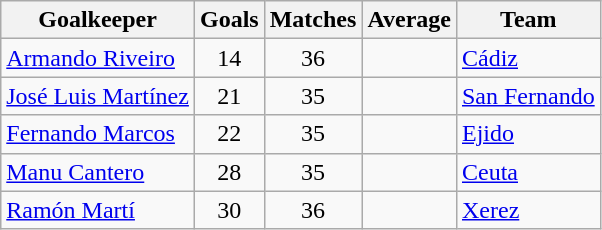<table class="wikitable sortable">
<tr>
<th>Goalkeeper</th>
<th>Goals</th>
<th>Matches</th>
<th>Average</th>
<th>Team</th>
</tr>
<tr>
<td> <a href='#'>Armando Riveiro</a></td>
<td align=center>14</td>
<td align=center>36</td>
<td align=center></td>
<td><a href='#'>Cádiz</a></td>
</tr>
<tr>
<td> <a href='#'>José Luis Martínez</a></td>
<td align=center>21</td>
<td align=center>35</td>
<td align=center></td>
<td><a href='#'>San Fernando</a></td>
</tr>
<tr>
<td> <a href='#'>Fernando Marcos</a></td>
<td align=center>22</td>
<td align=center>35</td>
<td align=center></td>
<td><a href='#'>Ejido</a></td>
</tr>
<tr>
<td> <a href='#'>Manu Cantero</a></td>
<td align=center>28</td>
<td align=center>35</td>
<td align=center></td>
<td><a href='#'>Ceuta</a></td>
</tr>
<tr>
<td> <a href='#'>Ramón Martí</a></td>
<td align=center>30</td>
<td align=center>36</td>
<td align=center></td>
<td><a href='#'>Xerez</a></td>
</tr>
</table>
